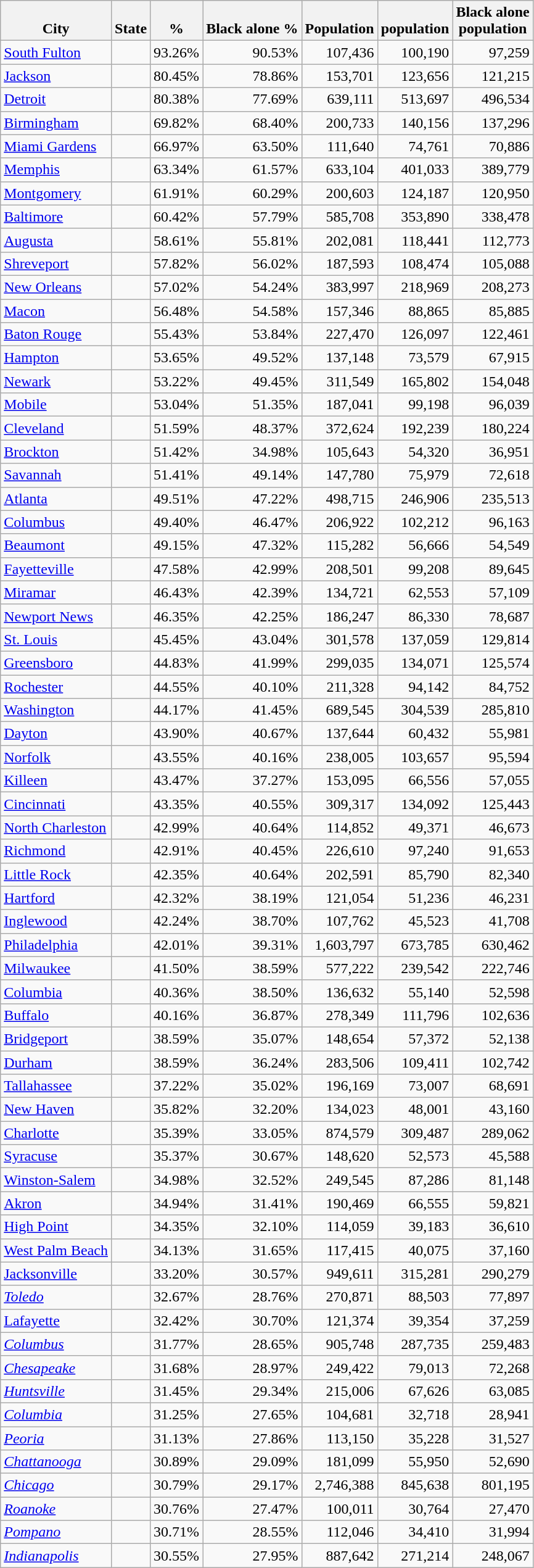<table class="wikitable sortable mw-datatable static-row-numbers sort-under" style=text-align:right>
<tr class="static-row-header" style=vertical-align:bottom>
<th>City</th>
<th>State</th>
<th> %</th>
<th>Black alone %</th>
<th>Population</th>
<th><br>population</th>
<th>Black alone<br>population</th>
</tr>
<tr>
<td style=text-align:left><a href='#'>South Fulton</a></td>
<td style=text-align:left></td>
<td>93.26%</td>
<td>90.53%</td>
<td>107,436</td>
<td>100,190</td>
<td>97,259</td>
</tr>
<tr>
<td style=text-align:left><a href='#'>Jackson</a></td>
<td style=text-align:left></td>
<td>80.45%</td>
<td>78.86%</td>
<td>153,701</td>
<td>123,656</td>
<td>121,215</td>
</tr>
<tr>
<td style=text-align:left><a href='#'>Detroit</a></td>
<td style=text-align:left></td>
<td>80.38%</td>
<td>77.69%</td>
<td>639,111</td>
<td>513,697</td>
<td>496,534</td>
</tr>
<tr>
<td style=text-align:left><a href='#'>Birmingham</a></td>
<td style=text-align:left></td>
<td>69.82%</td>
<td>68.40%</td>
<td>200,733</td>
<td>140,156</td>
<td>137,296</td>
</tr>
<tr>
<td style=text-align:left><a href='#'>Miami Gardens</a></td>
<td style=text-align:left></td>
<td>66.97%</td>
<td>63.50%</td>
<td>111,640</td>
<td>74,761</td>
<td>70,886</td>
</tr>
<tr>
<td style=text-align:left><a href='#'>Memphis</a></td>
<td style=text-align:left></td>
<td>63.34%</td>
<td>61.57%</td>
<td>633,104</td>
<td>401,033</td>
<td>389,779</td>
</tr>
<tr>
<td style=text-align:left><a href='#'>Montgomery</a></td>
<td style=text-align:left></td>
<td>61.91%</td>
<td>60.29%</td>
<td>200,603</td>
<td>124,187</td>
<td>120,950</td>
</tr>
<tr>
<td style=text-align:left><a href='#'>Baltimore</a></td>
<td style=text-align:left></td>
<td>60.42%</td>
<td>57.79%</td>
<td>585,708</td>
<td>353,890</td>
<td>338,478</td>
</tr>
<tr>
<td style=text-align:left><a href='#'>Augusta</a></td>
<td style=text-align:left></td>
<td>58.61%</td>
<td>55.81%</td>
<td>202,081</td>
<td>118,441</td>
<td>112,773</td>
</tr>
<tr>
<td style=text-align:left><a href='#'>Shreveport</a></td>
<td style=text-align:left></td>
<td>57.82%</td>
<td>56.02%</td>
<td>187,593</td>
<td>108,474</td>
<td>105,088</td>
</tr>
<tr>
<td style=text-align:left><a href='#'>New Orleans</a></td>
<td style=text-align:left></td>
<td>57.02%</td>
<td>54.24%</td>
<td>383,997</td>
<td>218,969</td>
<td>208,273</td>
</tr>
<tr>
<td style=text-align:left><a href='#'>Macon</a></td>
<td style=text-align:left></td>
<td>56.48%</td>
<td>54.58%</td>
<td>157,346</td>
<td>88,865</td>
<td>85,885</td>
</tr>
<tr>
<td style=text-align:left><a href='#'>Baton Rouge</a></td>
<td style=text-align:left></td>
<td>55.43%</td>
<td>53.84%</td>
<td>227,470</td>
<td>126,097</td>
<td>122,461</td>
</tr>
<tr>
<td style=text-align:left><a href='#'>Hampton</a></td>
<td style=text-align:left></td>
<td>53.65%</td>
<td>49.52%</td>
<td>137,148</td>
<td>73,579</td>
<td>67,915</td>
</tr>
<tr>
<td style=text-align:left><a href='#'>Newark</a></td>
<td style=text-align:left></td>
<td>53.22%</td>
<td>49.45%</td>
<td>311,549</td>
<td>165,802</td>
<td>154,048</td>
</tr>
<tr>
<td style=text-align:left><a href='#'>Mobile</a></td>
<td style=text-align:left></td>
<td>53.04%</td>
<td>51.35%</td>
<td>187,041</td>
<td>99,198</td>
<td>96,039</td>
</tr>
<tr>
<td style=text-align:left><a href='#'>Cleveland</a></td>
<td style=text-align:left></td>
<td>51.59%</td>
<td>48.37%</td>
<td>372,624</td>
<td>192,239</td>
<td>180,224</td>
</tr>
<tr>
<td style=text-align:left><a href='#'>Brockton</a></td>
<td style=text-align:left></td>
<td>51.42%</td>
<td>34.98%</td>
<td>105,643</td>
<td>54,320</td>
<td>36,951</td>
</tr>
<tr>
<td style=text-align:left><a href='#'>Savannah</a></td>
<td style=text-align:left></td>
<td>51.41%</td>
<td>49.14%</td>
<td>147,780</td>
<td>75,979</td>
<td>72,618</td>
</tr>
<tr>
<td style=text-align:left><a href='#'>Atlanta</a></td>
<td style=text-align:left></td>
<td>49.51%</td>
<td>47.22%</td>
<td>498,715</td>
<td>246,906</td>
<td>235,513</td>
</tr>
<tr>
<td style=text-align:left><a href='#'>Columbus</a></td>
<td style=text-align:left></td>
<td>49.40%</td>
<td>46.47%</td>
<td>206,922</td>
<td>102,212</td>
<td>96,163</td>
</tr>
<tr>
<td style=text-align:left><a href='#'>Beaumont</a></td>
<td style=text-align:left></td>
<td>49.15%</td>
<td>47.32%</td>
<td>115,282</td>
<td>56,666</td>
<td>54,549</td>
</tr>
<tr>
<td style=text-align:left><a href='#'>Fayetteville</a></td>
<td style=text-align:left></td>
<td>47.58%</td>
<td>42.99%</td>
<td>208,501</td>
<td>99,208</td>
<td>89,645</td>
</tr>
<tr>
<td style=text-align:left><a href='#'>Miramar</a></td>
<td style=text-align:left></td>
<td>46.43%</td>
<td>42.39%</td>
<td>134,721</td>
<td>62,553</td>
<td>57,109</td>
</tr>
<tr>
<td style=text-align:left><a href='#'>Newport News</a></td>
<td style=text-align:left></td>
<td>46.35%</td>
<td>42.25%</td>
<td>186,247</td>
<td>86,330</td>
<td>78,687</td>
</tr>
<tr>
<td style=text-align:left><a href='#'>St. Louis</a></td>
<td style=text-align:left></td>
<td>45.45%</td>
<td>43.04%</td>
<td>301,578</td>
<td>137,059</td>
<td>129,814</td>
</tr>
<tr>
<td style=text-align:left><a href='#'>Greensboro</a></td>
<td style=text-align:left></td>
<td>44.83%</td>
<td>41.99%</td>
<td>299,035</td>
<td>134,071</td>
<td>125,574</td>
</tr>
<tr>
<td style=text-align:left><a href='#'>Rochester</a></td>
<td style=text-align:left></td>
<td>44.55%</td>
<td>40.10%</td>
<td>211,328</td>
<td>94,142</td>
<td>84,752</td>
</tr>
<tr>
<td style=text-align:left><a href='#'>Washington</a></td>
<td style=text-align:left></td>
<td>44.17%</td>
<td>41.45%</td>
<td>689,545</td>
<td>304,539</td>
<td>285,810</td>
</tr>
<tr>
<td style=text-align:left><a href='#'>Dayton</a></td>
<td style=text-align:left></td>
<td>43.90%</td>
<td>40.67%</td>
<td>137,644</td>
<td>60,432</td>
<td>55,981</td>
</tr>
<tr>
<td style=text-align:left><a href='#'>Norfolk</a></td>
<td style=text-align:left></td>
<td>43.55%</td>
<td>40.16%</td>
<td>238,005</td>
<td>103,657</td>
<td>95,594</td>
</tr>
<tr>
<td style=text-align:left><a href='#'>Killeen</a></td>
<td style=text-align:left></td>
<td>43.47%</td>
<td>37.27%</td>
<td>153,095</td>
<td>66,556</td>
<td>57,055</td>
</tr>
<tr>
<td style=text-align:left><a href='#'>Cincinnati</a></td>
<td style=text-align:left></td>
<td>43.35%</td>
<td>40.55%</td>
<td>309,317</td>
<td>134,092</td>
<td>125,443</td>
</tr>
<tr>
<td style=text-align:left><a href='#'>North Charleston</a></td>
<td style=text-align:left></td>
<td>42.99%</td>
<td>40.64%</td>
<td>114,852</td>
<td>49,371</td>
<td>46,673</td>
</tr>
<tr>
<td style=text-align:left><a href='#'>Richmond</a></td>
<td style=text-align:left></td>
<td>42.91%</td>
<td>40.45%</td>
<td>226,610</td>
<td>97,240</td>
<td>91,653</td>
</tr>
<tr>
<td style=text-align:left><a href='#'>Little Rock</a></td>
<td style=text-align:left></td>
<td>42.35%</td>
<td>40.64%</td>
<td>202,591</td>
<td>85,790</td>
<td>82,340</td>
</tr>
<tr>
<td style=text-align:left><a href='#'>Hartford</a></td>
<td style=text-align:left></td>
<td>42.32%</td>
<td>38.19%</td>
<td>121,054</td>
<td>51,236</td>
<td>46,231</td>
</tr>
<tr>
<td style=text-align:left><a href='#'>Inglewood</a></td>
<td style=text-align:left></td>
<td>42.24%</td>
<td>38.70%</td>
<td>107,762</td>
<td>45,523</td>
<td>41,708</td>
</tr>
<tr>
<td style=text-align:left><a href='#'>Philadelphia</a></td>
<td style=text-align:left></td>
<td>42.01%</td>
<td>39.31%</td>
<td>1,603,797</td>
<td>673,785</td>
<td>630,462</td>
</tr>
<tr>
<td style=text-align:left><a href='#'>Milwaukee</a></td>
<td style=text-align:left></td>
<td>41.50%</td>
<td>38.59%</td>
<td>577,222</td>
<td>239,542</td>
<td>222,746</td>
</tr>
<tr>
<td style=text-align:left><a href='#'>Columbia</a></td>
<td style=text-align:left></td>
<td>40.36%</td>
<td>38.50%</td>
<td>136,632</td>
<td>55,140</td>
<td>52,598</td>
</tr>
<tr>
<td style=text-align:left><a href='#'>Buffalo</a></td>
<td style=text-align:left></td>
<td>40.16%</td>
<td>36.87%</td>
<td>278,349</td>
<td>111,796</td>
<td>102,636</td>
</tr>
<tr>
<td style=text-align:left><a href='#'>Bridgeport</a></td>
<td style=text-align:left></td>
<td>38.59%</td>
<td>35.07%</td>
<td>148,654</td>
<td>57,372</td>
<td>52,138</td>
</tr>
<tr>
<td style=text-align:left><a href='#'>Durham</a></td>
<td style=text-align:left></td>
<td>38.59%</td>
<td>36.24%</td>
<td>283,506</td>
<td>109,411</td>
<td>102,742</td>
</tr>
<tr>
<td style=text-align:left><a href='#'>Tallahassee</a></td>
<td style=text-align:left></td>
<td>37.22%</td>
<td>35.02%</td>
<td>196,169</td>
<td>73,007</td>
<td>68,691</td>
</tr>
<tr>
<td style=text-align:left><a href='#'>New Haven</a></td>
<td style=text-align:left></td>
<td>35.82%</td>
<td>32.20%</td>
<td>134,023</td>
<td>48,001</td>
<td>43,160</td>
</tr>
<tr>
<td style=text-align:left><a href='#'>Charlotte</a></td>
<td style=text-align:left></td>
<td>35.39%</td>
<td>33.05%</td>
<td>874,579</td>
<td>309,487</td>
<td>289,062</td>
</tr>
<tr>
<td style=text-align:left><a href='#'>Syracuse</a></td>
<td style=text-align:left></td>
<td>35.37%</td>
<td>30.67%</td>
<td>148,620</td>
<td>52,573</td>
<td>45,588</td>
</tr>
<tr>
<td style=text-align:left><a href='#'>Winston-Salem</a></td>
<td style=text-align:left></td>
<td>34.98%</td>
<td>32.52%</td>
<td>249,545</td>
<td>87,286</td>
<td>81,148</td>
</tr>
<tr>
<td style=text-align:left><a href='#'>Akron</a></td>
<td style=text-align:left></td>
<td>34.94%</td>
<td>31.41%</td>
<td>190,469</td>
<td>66,555</td>
<td>59,821</td>
</tr>
<tr>
<td style=text-align:left><a href='#'>High Point</a></td>
<td style=text-align:left></td>
<td>34.35%</td>
<td>32.10%</td>
<td>114,059</td>
<td>39,183</td>
<td>36,610</td>
</tr>
<tr>
<td style=text-align:left><a href='#'>West Palm Beach</a></td>
<td style=text-align:left></td>
<td>34.13%</td>
<td>31.65%</td>
<td>117,415</td>
<td>40,075</td>
<td>37,160</td>
</tr>
<tr>
<td style=text-align:left><a href='#'>Jacksonville</a></td>
<td style=text-align:left></td>
<td>33.20%</td>
<td>30.57%</td>
<td>949,611</td>
<td>315,281</td>
<td>290,279</td>
</tr>
<tr>
<td style=text-align:left><em><a href='#'>Toledo</a></em></td>
<td style=text-align:left></td>
<td>32.67%</td>
<td>28.76%</td>
<td>270,871</td>
<td>88,503</td>
<td>77,897</td>
</tr>
<tr>
<td style=text-align:left><a href='#'>Lafayette</a></td>
<td style=text-align:left></td>
<td>32.42%</td>
<td>30.70%</td>
<td>121,374</td>
<td>39,354</td>
<td>37,259</td>
</tr>
<tr>
<td style=text-align:left><em><a href='#'>Columbus</a></em></td>
<td style=text-align:left></td>
<td>31.77%</td>
<td>28.65%</td>
<td>905,748</td>
<td>287,735</td>
<td>259,483</td>
</tr>
<tr>
<td style=text-align:left><em><a href='#'>Chesapeake</a></em></td>
<td style=text-align:left></td>
<td>31.68%</td>
<td>28.97%</td>
<td>249,422</td>
<td>79,013</td>
<td>72,268</td>
</tr>
<tr>
<td style=text-align:left><em><a href='#'>Huntsville</a></em></td>
<td style=text-align:left></td>
<td>31.45%</td>
<td>29.34%</td>
<td>215,006</td>
<td>67,626</td>
<td>63,085</td>
</tr>
<tr>
<td style=text-align:left><em><a href='#'>Columbia</a></em></td>
<td style=text-align:left></td>
<td>31.25%</td>
<td>27.65%</td>
<td>104,681</td>
<td>32,718</td>
<td>28,941</td>
</tr>
<tr>
<td style=text-align:left><em><a href='#'>Peoria</a></em></td>
<td style=text-align:left></td>
<td>31.13%</td>
<td>27.86%</td>
<td>113,150</td>
<td>35,228</td>
<td>31,527</td>
</tr>
<tr>
<td style=text-align:left><em><a href='#'>Chattanooga</a></em></td>
<td style=text-align:left></td>
<td>30.89%</td>
<td>29.09%</td>
<td>181,099</td>
<td>55,950</td>
<td>52,690</td>
</tr>
<tr>
<td style=text-align:left><em><a href='#'>Chicago</a></em></td>
<td style=text-align:left></td>
<td>30.79%</td>
<td>29.17%</td>
<td>2,746,388</td>
<td>845,638</td>
<td>801,195</td>
</tr>
<tr>
<td style=text-align:left><em><a href='#'>Roanoke</a></em></td>
<td style=text-align:left></td>
<td>30.76%</td>
<td>27.47%</td>
<td>100,011</td>
<td>30,764</td>
<td>27,470</td>
</tr>
<tr>
<td style=text-align:left><em><a href='#'>Pompano</a></em></td>
<td style=text-align:left></td>
<td>30.71%</td>
<td>28.55%</td>
<td>112,046</td>
<td>34,410</td>
<td>31,994</td>
</tr>
<tr>
<td style=text-align:left><em><a href='#'>Indianapolis</a></em></td>
<td style=text-align:left></td>
<td>30.55%</td>
<td>27.95%</td>
<td>887,642</td>
<td>271,214</td>
<td>248,067</td>
</tr>
</table>
